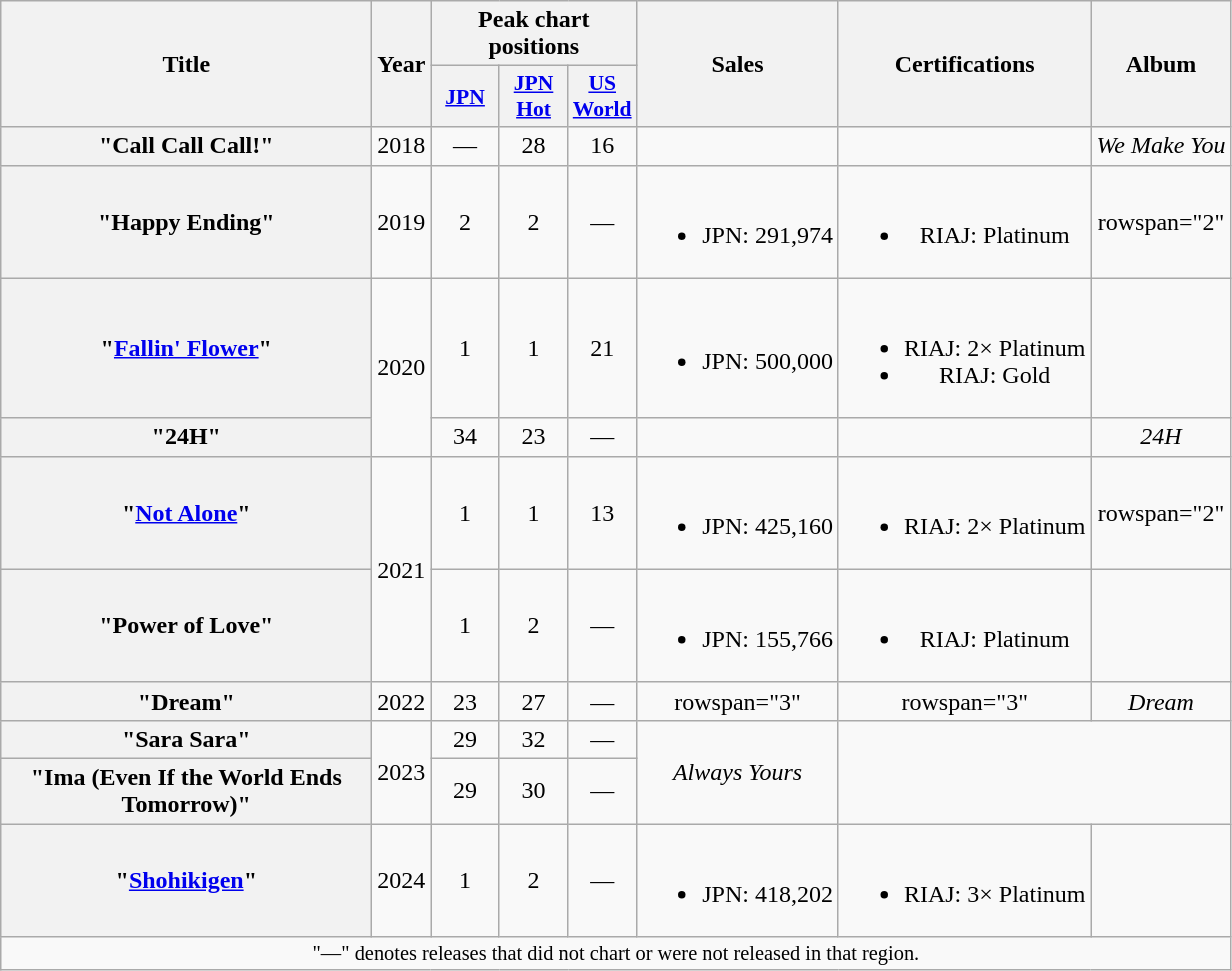<table class="wikitable plainrowheaders" style="text-align:center">
<tr>
<th scope="col" rowspan="2" style="width:15em">Title</th>
<th scope="col" rowspan="2">Year</th>
<th scope="col" colspan="3">Peak chart positions</th>
<th scope="col" rowspan="2">Sales<br></th>
<th scope="col" rowspan="2">Certifications</th>
<th scope="col" rowspan="2">Album</th>
</tr>
<tr>
<th scope="col" style="width:2.7em;font-size:90%;"><a href='#'>JPN</a><br></th>
<th scope="col" style="width:2.7em;font-size:90%;"><a href='#'>JPN<br>Hot</a><br></th>
<th scope="col" style="width:2.7em;font-size:90%;"><a href='#'>US<br>World</a><br></th>
</tr>
<tr>
<th scope="row">"Call Call Call!"</th>
<td>2018</td>
<td>—</td>
<td>28</td>
<td>16</td>
<td></td>
<td></td>
<td><em>We Make You</em></td>
</tr>
<tr>
<th scope="row">"Happy Ending"</th>
<td>2019</td>
<td>2</td>
<td>2</td>
<td>—</td>
<td><br><ul><li>JPN: 291,974 </li></ul></td>
<td><br><ul><li>RIAJ: Platinum </li></ul></td>
<td>rowspan="2" </td>
</tr>
<tr>
<th scope="row">"<a href='#'>Fallin' Flower</a>" </th>
<td rowspan="2">2020</td>
<td>1</td>
<td>1</td>
<td>21</td>
<td><br><ul><li>JPN: 500,000 </li></ul></td>
<td><br><ul><li>RIAJ: 2× Platinum </li><li>RIAJ: Gold </li></ul></td>
</tr>
<tr>
<th scope="row">"24H"</th>
<td>34</td>
<td>23</td>
<td>—</td>
<td></td>
<td></td>
<td><em>24H</em></td>
</tr>
<tr>
<th scope="row">"<a href='#'>Not Alone</a>" </th>
<td rowspan="2">2021</td>
<td>1</td>
<td>1</td>
<td>13</td>
<td><br><ul><li>JPN: 425,160 </li></ul></td>
<td><br><ul><li>RIAJ: 2× Platinum </li></ul></td>
<td>rowspan="2" </td>
</tr>
<tr>
<th scope="row">"Power of Love" </th>
<td>1</td>
<td>2</td>
<td>—</td>
<td><br><ul><li>JPN: 155,766 </li></ul></td>
<td><br><ul><li>RIAJ: Platinum </li></ul></td>
</tr>
<tr>
<th scope="row">"Dream"</th>
<td>2022</td>
<td>23</td>
<td>27</td>
<td>—</td>
<td>rowspan="3" </td>
<td>rowspan="3" </td>
<td><em>Dream</em></td>
</tr>
<tr>
<th scope="row">"Sara Sara"</th>
<td rowspan="2">2023</td>
<td>29</td>
<td>32</td>
<td>—</td>
<td rowspan="2"><em>Always Yours</em></td>
</tr>
<tr>
<th scope="row">"Ima (Even If the World Ends Tomorrow)" </th>
<td>29</td>
<td>30</td>
<td>—</td>
</tr>
<tr>
<th scope="row">"<a href='#'>Shohikigen</a>" </th>
<td>2024</td>
<td>1</td>
<td>2</td>
<td>—</td>
<td><br><ul><li>JPN: 418,202 </li></ul></td>
<td><br><ul><li>RIAJ: 3× Platinum </li></ul></td>
<td></td>
</tr>
<tr>
<td colspan="8" style="font-size:85%;">"—" denotes releases that did not chart or were not released in that region.</td>
</tr>
</table>
